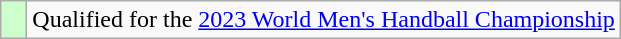<table class="wikitable">
<tr>
<td style="width:10px; background:#CCFFCC;"></td>
<td>Qualified for the <a href='#'>2023 World Men's Handball Championship</a></td>
</tr>
</table>
